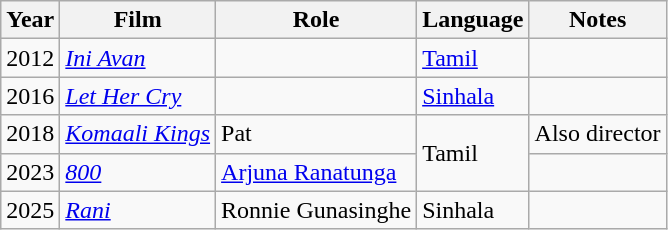<table class="wikitable sortable">
<tr>
<th>Year</th>
<th>Film</th>
<th>Role</th>
<th>Language</th>
<th>Notes</th>
</tr>
<tr>
<td>2012</td>
<td><em><a href='#'>Ini Avan</a></em></td>
<td></td>
<td><a href='#'>Tamil</a></td>
<td></td>
</tr>
<tr>
<td>2016</td>
<td><em><a href='#'>Let Her Cry</a></em></td>
<td></td>
<td><a href='#'>Sinhala</a></td>
<td></td>
</tr>
<tr>
<td>2018</td>
<td><em><a href='#'>Komaali Kings</a></em></td>
<td>Pat</td>
<td rowspan="2">Tamil</td>
<td>Also director</td>
</tr>
<tr>
<td>2023</td>
<td><em><a href='#'>800</a></em></td>
<td><a href='#'>Arjuna Ranatunga</a></td>
<td></td>
</tr>
<tr>
<td>2025</td>
<td><em><a href='#'>Rani</a></em></td>
<td>Ronnie Gunasinghe</td>
<td>Sinhala</td>
<td></td>
</tr>
</table>
